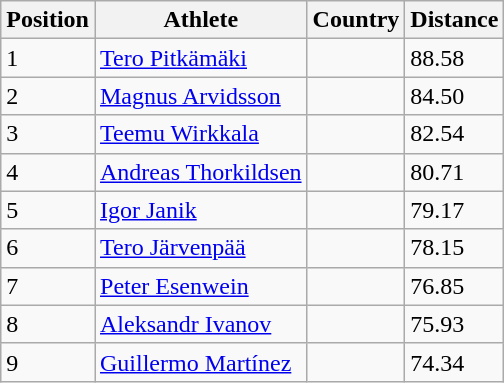<table class="wikitable">
<tr>
<th>Position</th>
<th>Athlete</th>
<th>Country</th>
<th>Distance</th>
</tr>
<tr>
<td>1</td>
<td><a href='#'>Tero Pitkämäki</a></td>
<td></td>
<td>88.58</td>
</tr>
<tr>
<td>2</td>
<td><a href='#'>Magnus Arvidsson</a></td>
<td></td>
<td>84.50</td>
</tr>
<tr>
<td>3</td>
<td><a href='#'>Teemu Wirkkala</a></td>
<td></td>
<td>82.54</td>
</tr>
<tr>
<td>4</td>
<td><a href='#'>Andreas Thorkildsen</a></td>
<td></td>
<td>80.71</td>
</tr>
<tr>
<td>5</td>
<td><a href='#'>Igor Janik</a></td>
<td></td>
<td>79.17</td>
</tr>
<tr>
<td>6</td>
<td><a href='#'>Tero Järvenpää</a></td>
<td></td>
<td>78.15</td>
</tr>
<tr>
<td>7</td>
<td><a href='#'>Peter Esenwein</a></td>
<td></td>
<td>76.85</td>
</tr>
<tr>
<td>8</td>
<td><a href='#'>Aleksandr Ivanov</a></td>
<td></td>
<td>75.93</td>
</tr>
<tr>
<td>9</td>
<td><a href='#'>Guillermo Martínez</a></td>
<td></td>
<td>74.34</td>
</tr>
</table>
